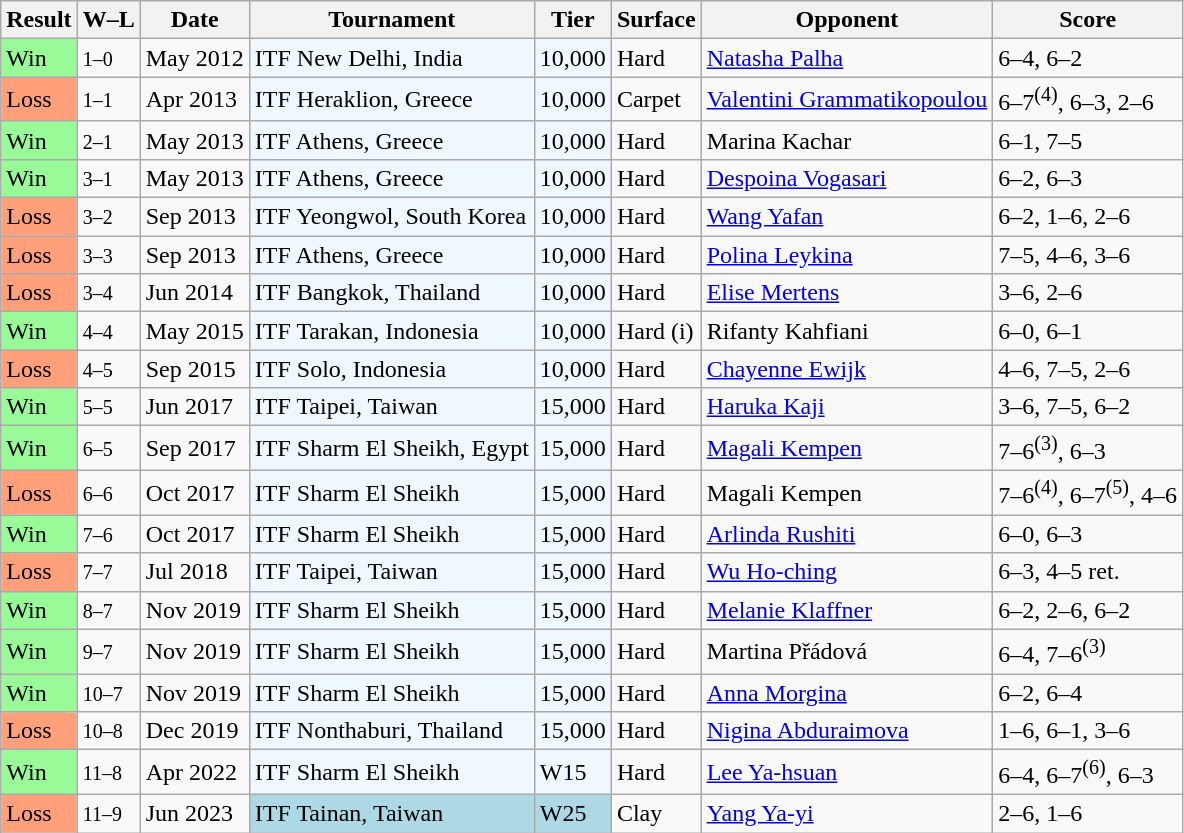<table class="sortable wikitable">
<tr>
<th>Result</th>
<th class="unsortable">W–L</th>
<th>Date</th>
<th>Tournament</th>
<th>Tier</th>
<th>Surface</th>
<th>Opponent</th>
<th class="unsortable">Score</th>
</tr>
<tr>
<td style="background:#98fb98;">Win</td>
<td><small>1–0</small></td>
<td>May 2012</td>
<td style="background:#f0f8ff;">ITF New Delhi, India</td>
<td style="background:#f0f8ff;">10,000</td>
<td>Hard</td>
<td> <a href='#'>Natasha Palha</a></td>
<td>6–4, 6–2</td>
</tr>
<tr>
<td style="background:#ffa07a;">Loss</td>
<td><small>1–1</small></td>
<td>Apr 2013</td>
<td style="background:#f0f8ff;">ITF Heraklion, Greece</td>
<td style="background:#f0f8ff;">10,000</td>
<td>Carpet</td>
<td> <a href='#'>Valentini Grammatikopoulou</a></td>
<td>6–7<sup>(4)</sup>, 6–3, 2–6</td>
</tr>
<tr>
<td style="background:#98fb98;">Win</td>
<td><small>2–1</small></td>
<td>May 2013</td>
<td style="background:#f0f8ff;">ITF Athens, Greece</td>
<td style="background:#f0f8ff;">10,000</td>
<td>Hard</td>
<td> Marina Kachar</td>
<td>6–1, 7–5</td>
</tr>
<tr>
<td style="background:#98fb98;">Win</td>
<td><small>3–1</small></td>
<td>May 2013</td>
<td style="background:#f0f8ff;">ITF Athens, Greece</td>
<td style="background:#f0f8ff;">10,000</td>
<td>Hard</td>
<td> <a href='#'>Despoina Vogasari</a></td>
<td>6–2, 6–3</td>
</tr>
<tr>
<td style="background:#ffa07a;">Loss</td>
<td><small>3–2</small></td>
<td>Sep 2013</td>
<td style="background:#f0f8ff;">ITF Yeongwol, South Korea</td>
<td style="background:#f0f8ff;">10,000</td>
<td>Hard</td>
<td> <a href='#'>Wang Yafan</a></td>
<td>6–2, 1–6, 2–6</td>
</tr>
<tr>
<td style="background:#ffa07a;">Loss</td>
<td><small>3–3</small></td>
<td>Sep 2013</td>
<td style="background:#f0f8ff;">ITF Athens, Greece</td>
<td style="background:#f0f8ff;">10,000</td>
<td>Hard</td>
<td> <a href='#'>Polina Leykina</a></td>
<td>7–5, 4–6, 3–6</td>
</tr>
<tr>
<td style="background:#ffa07a;">Loss</td>
<td><small>3–4</small></td>
<td>Jun 2014</td>
<td style="background:#f0f8ff;">ITF Bangkok, Thailand</td>
<td style="background:#f0f8ff;">10,000</td>
<td>Hard</td>
<td> <a href='#'>Elise Mertens</a></td>
<td>3–6, 2–6</td>
</tr>
<tr>
<td style="background:#98fb98;">Win</td>
<td><small>4–4</small></td>
<td>May 2015</td>
<td style="background:#f0f8ff;">ITF Tarakan, Indonesia</td>
<td style="background:#f0f8ff;">10,000</td>
<td>Hard (i)</td>
<td> Rifanty Kahfiani</td>
<td>6–0, 6–1</td>
</tr>
<tr>
<td style="background:#ffa07a;">Loss</td>
<td><small>4–5</small></td>
<td>Sep 2015</td>
<td style="background:#f0f8ff;">ITF Solo, Indonesia</td>
<td style="background:#f0f8ff;">10,000</td>
<td>Hard</td>
<td> <a href='#'>Chayenne Ewijk</a></td>
<td>4–6, 7–5, 2–6</td>
</tr>
<tr>
<td style="background:#98fb98;">Win</td>
<td><small>5–5</small></td>
<td>Jun 2017</td>
<td style="background:#f0f8ff;">ITF Taipei, Taiwan</td>
<td style="background:#f0f8ff;">15,000</td>
<td>Hard</td>
<td> <a href='#'>Haruka Kaji</a></td>
<td>3–6, 7–5, 6–2</td>
</tr>
<tr>
<td style="background:#98fb98;">Win</td>
<td><small>6–5</small></td>
<td>Sep 2017</td>
<td style="background:#f0f8ff;">ITF Sharm El Sheikh, Egypt</td>
<td style="background:#f0f8ff;">15,000</td>
<td>Hard</td>
<td> <a href='#'>Magali Kempen</a></td>
<td>7–6<sup>(3)</sup>, 6–3</td>
</tr>
<tr>
<td style="background:#ffa07a;">Loss</td>
<td><small>6–6</small></td>
<td>Oct 2017</td>
<td style="background:#f0f8ff;">ITF Sharm El Sheikh</td>
<td style="background:#f0f8ff;">15,000</td>
<td>Hard</td>
<td> Magali Kempen</td>
<td>7–6<sup>(4)</sup>, 6–7<sup>(5)</sup>, 4–6</td>
</tr>
<tr>
<td style="background:#98fb98;">Win</td>
<td><small>7–6</small></td>
<td>Oct 2017</td>
<td style="background:#f0f8ff;">ITF Sharm El Sheikh</td>
<td style="background:#f0f8ff;">15,000</td>
<td>Hard</td>
<td> <a href='#'>Arlinda Rushiti</a></td>
<td>6–0, 6–3</td>
</tr>
<tr>
<td style="background:#ffa07a;">Loss</td>
<td><small>7–7</small></td>
<td>Jul 2018</td>
<td style="background:#f0f8ff;">ITF Taipei, Taiwan</td>
<td style="background:#f0f8ff;">15,000</td>
<td>Hard</td>
<td> <a href='#'>Wu Ho-ching</a></td>
<td>6–3, 4–5 ret.</td>
</tr>
<tr>
<td style="background:#98fb98;">Win</td>
<td><small>8–7</small></td>
<td>Nov 2019</td>
<td style="background:#f0f8ff;">ITF Sharm El Sheikh</td>
<td style="background:#f0f8ff;">15,000</td>
<td>Hard</td>
<td> <a href='#'>Melanie Klaffner</a></td>
<td>6–2, 2–6, 6–2</td>
</tr>
<tr>
<td style="background:#98fb98;">Win</td>
<td><small>9–7</small></td>
<td>Nov 2019</td>
<td style="background:#f0f8ff;">ITF Sharm El Sheikh</td>
<td style="background:#f0f8ff;">15,000</td>
<td>Hard</td>
<td> Martina Přádová</td>
<td>6–4, 7–6<sup>(3)</sup></td>
</tr>
<tr>
<td style="background:#98fb98;">Win</td>
<td><small>10–7</small></td>
<td>Nov 2019</td>
<td style="background:#f0f8ff;">ITF Sharm El Sheikh</td>
<td style="background:#f0f8ff;">15,000</td>
<td>Hard</td>
<td> <a href='#'>Anna Morgina</a></td>
<td>6–2, 6–4</td>
</tr>
<tr>
<td style="background:#ffa07a;">Loss</td>
<td><small>10–8</small></td>
<td>Dec 2019</td>
<td style="background:#f0f8ff;">ITF Nonthaburi, Thailand</td>
<td style="background:#f0f8ff;">15,000</td>
<td>Hard</td>
<td> <a href='#'>Nigina Abduraimova</a></td>
<td>1–6, 6–1, 3–6</td>
</tr>
<tr>
<td style="background:#98FB98;">Win</td>
<td><small>11–8</small></td>
<td>Apr 2022</td>
<td style="background:#f0f8ff;">ITF Sharm El Sheikh</td>
<td style="background:#f0f8ff;">W15</td>
<td>Hard</td>
<td> <a href='#'>Lee Ya-hsuan</a></td>
<td>6–4, 6–7<sup>(6)</sup>, 6–3</td>
</tr>
<tr>
<td style="background:#ffa07a;">Loss</td>
<td><small>11–9</small></td>
<td>Jun 2023</td>
<td style="background:lightblue;">ITF Tainan, Taiwan</td>
<td style="background:lightblue;">W25</td>
<td>Clay</td>
<td> <a href='#'>Yang Ya-yi</a></td>
<td>2–6, 1–6</td>
</tr>
</table>
